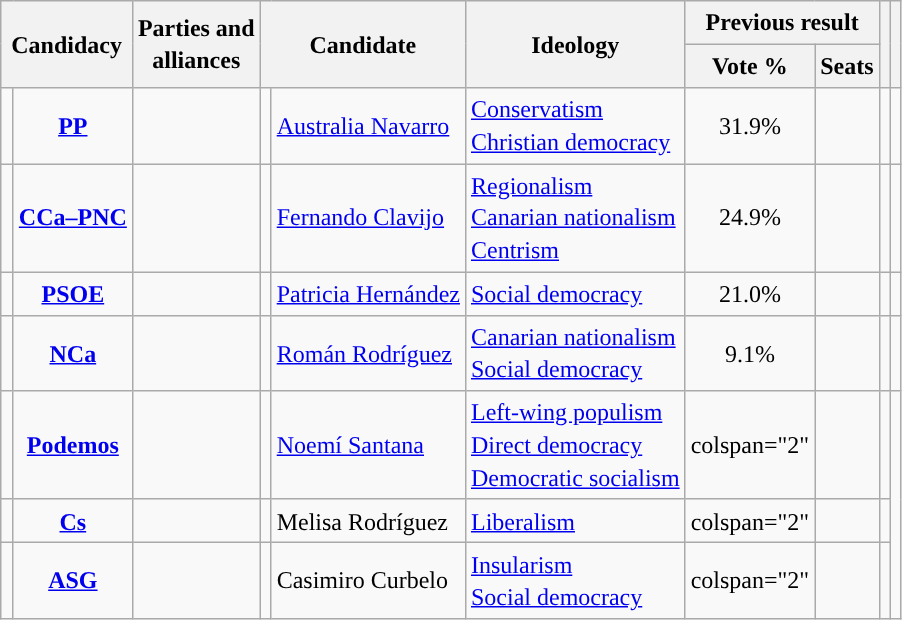<table class="wikitable" style="line-height:1.35em; text-align:left;">
<tr>
<th colspan="2" rowspan="2">Candidacy</th>
<th rowspan="2">Parties and<br>alliances</th>
<th colspan="2" rowspan="2">Candidate</th>
<th rowspan="2">Ideology</th>
<th colspan="2">Previous result</th>
<th rowspan="2"></th>
<th rowspan="2"></th>
</tr>
<tr>
<th>Vote %</th>
<th>Seats</th>
</tr>
<tr>
<td width="1" style="color:inherit;background:"></td>
<td align="center"><strong><a href='#'>PP</a></strong></td>
<td></td>
<td></td>
<td><a href='#'>Australia Navarro</a></td>
<td><a href='#'>Conservatism</a><br><a href='#'>Christian democracy</a></td>
<td align="center">31.9%</td>
<td></td>
<td></td>
<td></td>
</tr>
<tr>
<td style="color:inherit;background:"></td>
<td align="center"><strong><a href='#'>CCa–PNC</a></strong></td>
<td></td>
<td></td>
<td><a href='#'>Fernando Clavijo</a></td>
<td><a href='#'>Regionalism</a><br><a href='#'>Canarian nationalism</a><br><a href='#'>Centrism</a></td>
<td align="center">24.9%</td>
<td></td>
<td></td>
<td></td>
</tr>
<tr>
<td style="color:inherit;background:"></td>
<td align="center"><strong><a href='#'>PSOE</a></strong></td>
<td></td>
<td></td>
<td><a href='#'>Patricia Hernández</a></td>
<td><a href='#'>Social democracy</a></td>
<td align="center">21.0%</td>
<td></td>
<td></td>
<td></td>
</tr>
<tr>
<td style="color:inherit;background:"></td>
<td align="center"><strong><a href='#'>NCa</a></strong></td>
<td></td>
<td></td>
<td><a href='#'>Román Rodríguez</a></td>
<td><a href='#'>Canarian nationalism</a><br><a href='#'>Social democracy</a></td>
<td align="center">9.1%</td>
<td></td>
<td></td>
<td><br><br></td>
</tr>
<tr>
<td style="color:inherit;background:"></td>
<td align="center"><strong><a href='#'>Podemos</a></strong></td>
<td></td>
<td></td>
<td><a href='#'>Noemí Santana</a></td>
<td><a href='#'>Left-wing populism</a><br><a href='#'>Direct democracy</a><br><a href='#'>Democratic socialism</a></td>
<td>colspan="2" </td>
<td></td>
<td></td>
</tr>
<tr>
<td style="color:inherit;background:"></td>
<td align="center"><strong><a href='#'>Cs</a></strong></td>
<td></td>
<td></td>
<td>Melisa Rodríguez</td>
<td><a href='#'>Liberalism</a></td>
<td>colspan="2" </td>
<td></td>
<td></td>
</tr>
<tr>
<td style="color:inherit;background:"></td>
<td align="center"><strong><a href='#'>ASG</a></strong></td>
<td></td>
<td></td>
<td>Casimiro Curbelo</td>
<td><a href='#'>Insularism</a><br><a href='#'>Social democracy</a></td>
<td>colspan="2" </td>
<td></td>
<td></td>
</tr>
</table>
